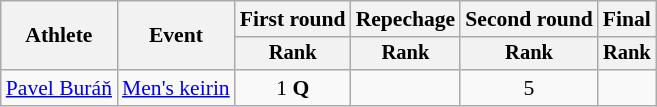<table class=wikitable style=font-size:90%;text-align:center>
<tr>
<th rowspan=2>Athlete</th>
<th rowspan=2>Event</th>
<th>First round</th>
<th>Repechage</th>
<th>Second round</th>
<th>Final</th>
</tr>
<tr style=font-size:95%>
<th>Rank</th>
<th>Rank</th>
<th>Rank</th>
<th>Rank</th>
</tr>
<tr>
<td align=left><a href='#'>Pavel Buráň</a></td>
<td align=left rowspan=2><a href='#'>Men's keirin</a></td>
<td>1 <strong>Q</strong></td>
<td></td>
<td>5</td>
<td></td>
</tr>
</table>
